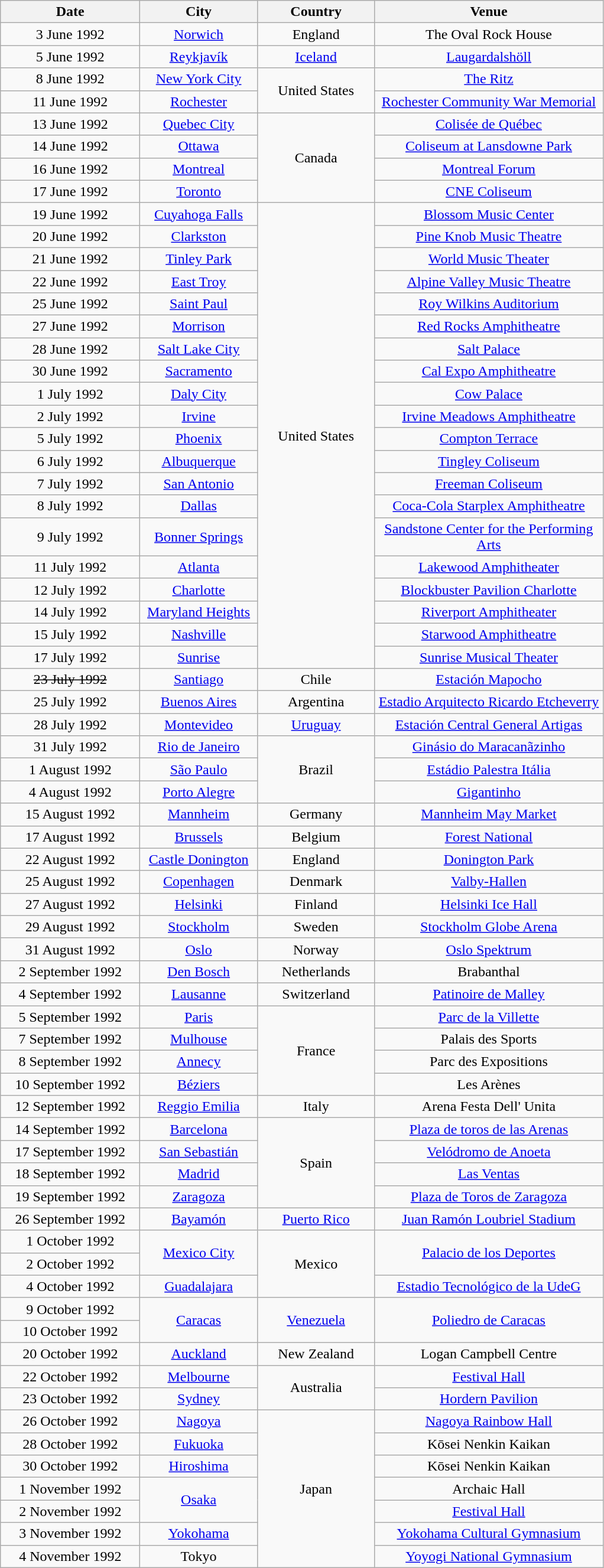<table class="wikitable" style="text-align:center;">
<tr>
<th style="width:150px;">Date</th>
<th style="width:125px;">City</th>
<th style="width:125px;">Country</th>
<th style="width:250px;">Venue</th>
</tr>
<tr>
<td>3 June 1992</td>
<td><a href='#'>Norwich</a></td>
<td>England</td>
<td>The Oval Rock House</td>
</tr>
<tr>
<td>5 June 1992</td>
<td><a href='#'>Reykjavík</a></td>
<td><a href='#'>Iceland</a></td>
<td><a href='#'>Laugardalshöll</a></td>
</tr>
<tr>
<td>8 June 1992</td>
<td><a href='#'>New York City</a></td>
<td rowspan="2">United States</td>
<td><a href='#'>The Ritz</a></td>
</tr>
<tr>
<td>11 June 1992</td>
<td><a href='#'>Rochester</a></td>
<td><a href='#'>Rochester Community War Memorial</a></td>
</tr>
<tr>
<td>13 June 1992</td>
<td><a href='#'>Quebec City</a></td>
<td rowspan="4">Canada</td>
<td><a href='#'>Colisée de Québec</a></td>
</tr>
<tr>
<td>14 June 1992</td>
<td><a href='#'>Ottawa</a></td>
<td><a href='#'>Coliseum at Lansdowne Park</a></td>
</tr>
<tr>
<td>16 June 1992</td>
<td><a href='#'>Montreal</a></td>
<td><a href='#'>Montreal Forum</a></td>
</tr>
<tr>
<td>17 June 1992</td>
<td><a href='#'>Toronto</a></td>
<td><a href='#'>CNE Coliseum</a></td>
</tr>
<tr>
<td>19 June 1992</td>
<td><a href='#'>Cuyahoga Falls</a></td>
<td rowspan="20">United States</td>
<td><a href='#'>Blossom Music Center</a></td>
</tr>
<tr>
<td>20 June 1992</td>
<td><a href='#'>Clarkston</a></td>
<td><a href='#'>Pine Knob Music Theatre</a></td>
</tr>
<tr>
<td>21 June 1992</td>
<td><a href='#'>Tinley Park</a></td>
<td><a href='#'>World Music Theater</a></td>
</tr>
<tr>
<td>22 June 1992</td>
<td><a href='#'>East Troy</a></td>
<td><a href='#'>Alpine Valley Music Theatre</a></td>
</tr>
<tr>
<td>25 June 1992</td>
<td><a href='#'>Saint Paul</a></td>
<td><a href='#'>Roy Wilkins Auditorium</a></td>
</tr>
<tr>
<td>27 June 1992</td>
<td><a href='#'>Morrison</a></td>
<td><a href='#'>Red Rocks Amphitheatre</a></td>
</tr>
<tr>
<td>28 June 1992</td>
<td><a href='#'>Salt Lake City</a></td>
<td><a href='#'>Salt Palace</a></td>
</tr>
<tr>
<td>30 June 1992</td>
<td><a href='#'>Sacramento</a></td>
<td><a href='#'>Cal Expo Amphitheatre</a></td>
</tr>
<tr>
<td>1 July 1992</td>
<td><a href='#'>Daly City</a></td>
<td><a href='#'>Cow Palace</a></td>
</tr>
<tr>
<td>2 July 1992</td>
<td><a href='#'>Irvine</a></td>
<td><a href='#'>Irvine Meadows Amphitheatre</a></td>
</tr>
<tr>
<td>5 July 1992</td>
<td><a href='#'>Phoenix</a></td>
<td><a href='#'>Compton Terrace</a></td>
</tr>
<tr>
<td>6 July 1992</td>
<td><a href='#'>Albuquerque</a></td>
<td><a href='#'>Tingley Coliseum</a></td>
</tr>
<tr>
<td>7 July 1992</td>
<td><a href='#'>San Antonio</a></td>
<td><a href='#'>Freeman Coliseum</a></td>
</tr>
<tr>
<td>8 July 1992</td>
<td><a href='#'>Dallas</a></td>
<td><a href='#'>Coca-Cola Starplex Amphitheatre</a></td>
</tr>
<tr>
<td>9 July 1992</td>
<td><a href='#'>Bonner Springs</a></td>
<td><a href='#'>Sandstone Center for the Performing Arts</a></td>
</tr>
<tr>
<td>11 July 1992</td>
<td><a href='#'>Atlanta</a></td>
<td><a href='#'>Lakewood Amphitheater</a></td>
</tr>
<tr>
<td>12 July 1992</td>
<td><a href='#'>Charlotte</a></td>
<td><a href='#'>Blockbuster Pavilion Charlotte</a></td>
</tr>
<tr>
<td>14 July 1992</td>
<td><a href='#'>Maryland Heights</a></td>
<td><a href='#'>Riverport Amphitheater</a></td>
</tr>
<tr>
<td>15 July 1992</td>
<td><a href='#'>Nashville</a></td>
<td><a href='#'>Starwood Amphitheatre</a></td>
</tr>
<tr>
<td>17 July 1992</td>
<td><a href='#'>Sunrise</a></td>
<td><a href='#'>Sunrise Musical Theater</a></td>
</tr>
<tr>
<td><s>23 July 1992</s></td>
<td><a href='#'>Santiago</a></td>
<td>Chile</td>
<td><a href='#'>Estación Mapocho</a></td>
</tr>
<tr>
<td>25 July 1992</td>
<td><a href='#'>Buenos Aires</a></td>
<td>Argentina</td>
<td><a href='#'>Estadio Arquitecto Ricardo Etcheverry</a></td>
</tr>
<tr>
<td>28 July 1992</td>
<td><a href='#'>Montevideo</a></td>
<td><a href='#'>Uruguay</a></td>
<td><a href='#'>Estación Central General Artigas</a></td>
</tr>
<tr>
<td>31 July 1992</td>
<td><a href='#'>Rio de Janeiro</a></td>
<td rowspan="3">Brazil</td>
<td><a href='#'>Ginásio do Maracanãzinho</a></td>
</tr>
<tr>
<td>1 August 1992</td>
<td><a href='#'>São Paulo</a></td>
<td><a href='#'>Estádio Palestra Itália</a></td>
</tr>
<tr>
<td>4 August 1992</td>
<td><a href='#'>Porto Alegre</a></td>
<td><a href='#'>Gigantinho</a></td>
</tr>
<tr>
<td>15 August 1992</td>
<td><a href='#'>Mannheim</a></td>
<td>Germany</td>
<td><a href='#'>Mannheim May Market</a></td>
</tr>
<tr>
<td>17 August 1992</td>
<td><a href='#'>Brussels</a></td>
<td>Belgium</td>
<td><a href='#'>Forest National</a></td>
</tr>
<tr>
<td>22 August 1992</td>
<td><a href='#'>Castle Donington</a></td>
<td>England</td>
<td><a href='#'>Donington Park</a></td>
</tr>
<tr>
<td>25 August 1992</td>
<td><a href='#'>Copenhagen</a></td>
<td>Denmark</td>
<td><a href='#'>Valby-Hallen</a></td>
</tr>
<tr>
<td>27 August 1992</td>
<td><a href='#'>Helsinki</a></td>
<td>Finland</td>
<td><a href='#'>Helsinki Ice Hall</a></td>
</tr>
<tr>
<td>29 August 1992</td>
<td><a href='#'>Stockholm</a></td>
<td>Sweden</td>
<td><a href='#'>Stockholm Globe Arena</a></td>
</tr>
<tr>
<td>31 August 1992</td>
<td><a href='#'>Oslo</a></td>
<td>Norway</td>
<td><a href='#'>Oslo Spektrum</a></td>
</tr>
<tr>
<td>2 September 1992</td>
<td><a href='#'>Den Bosch</a></td>
<td>Netherlands</td>
<td>Brabanthal</td>
</tr>
<tr>
<td>4 September 1992</td>
<td><a href='#'>Lausanne</a></td>
<td>Switzerland</td>
<td><a href='#'>Patinoire de Malley</a></td>
</tr>
<tr>
<td>5 September 1992</td>
<td><a href='#'>Paris</a></td>
<td rowspan="4">France</td>
<td><a href='#'>Parc de la Villette</a></td>
</tr>
<tr>
<td>7 September 1992</td>
<td><a href='#'>Mulhouse</a></td>
<td>Palais des Sports</td>
</tr>
<tr>
<td>8 September 1992</td>
<td><a href='#'>Annecy</a></td>
<td>Parc des Expositions</td>
</tr>
<tr>
<td>10 September 1992</td>
<td><a href='#'>Béziers</a></td>
<td>Les Arènes</td>
</tr>
<tr>
<td>12 September 1992</td>
<td><a href='#'>Reggio Emilia</a></td>
<td>Italy</td>
<td>Arena Festa Dell' Unita</td>
</tr>
<tr>
<td>14 September 1992</td>
<td><a href='#'>Barcelona</a></td>
<td rowspan="4">Spain</td>
<td><a href='#'>Plaza de toros de las Arenas</a></td>
</tr>
<tr>
<td>17 September 1992</td>
<td><a href='#'>San Sebastián</a></td>
<td><a href='#'>Velódromo de Anoeta</a></td>
</tr>
<tr>
<td>18 September 1992</td>
<td><a href='#'>Madrid</a></td>
<td><a href='#'>Las Ventas</a></td>
</tr>
<tr>
<td>19 September 1992</td>
<td><a href='#'>Zaragoza</a></td>
<td><a href='#'>Plaza de Toros de Zaragoza</a></td>
</tr>
<tr>
<td>26 September 1992</td>
<td><a href='#'>Bayamón</a></td>
<td><a href='#'>Puerto Rico</a></td>
<td><a href='#'>Juan Ramón Loubriel Stadium</a></td>
</tr>
<tr>
<td>1 October 1992</td>
<td rowspan="2"><a href='#'>Mexico City</a></td>
<td rowspan="3">Mexico</td>
<td rowspan="2"><a href='#'>Palacio de los Deportes</a></td>
</tr>
<tr>
<td>2 October 1992</td>
</tr>
<tr>
<td>4 October 1992</td>
<td><a href='#'>Guadalajara</a></td>
<td><a href='#'>Estadio Tecnológico de la UdeG</a></td>
</tr>
<tr>
<td>9 October 1992</td>
<td rowspan="2"><a href='#'>Caracas</a></td>
<td rowspan="2"><a href='#'>Venezuela</a></td>
<td rowspan="2"><a href='#'>Poliedro de Caracas</a></td>
</tr>
<tr>
<td>10 October 1992</td>
</tr>
<tr>
<td>20 October 1992</td>
<td><a href='#'>Auckland</a></td>
<td>New Zealand</td>
<td>Logan Campbell Centre</td>
</tr>
<tr>
<td>22 October 1992</td>
<td><a href='#'>Melbourne</a></td>
<td rowspan="2">Australia</td>
<td><a href='#'>Festival Hall</a></td>
</tr>
<tr>
<td>23 October 1992</td>
<td><a href='#'>Sydney</a></td>
<td><a href='#'>Hordern Pavilion</a></td>
</tr>
<tr>
<td>26 October 1992</td>
<td><a href='#'>Nagoya</a></td>
<td rowspan="7">Japan</td>
<td><a href='#'>Nagoya Rainbow Hall</a></td>
</tr>
<tr>
<td>28 October 1992</td>
<td><a href='#'>Fukuoka</a></td>
<td>Kōsei Nenkin Kaikan</td>
</tr>
<tr>
<td>30 October 1992</td>
<td><a href='#'>Hiroshima</a></td>
<td>Kōsei Nenkin Kaikan</td>
</tr>
<tr>
<td>1 November 1992</td>
<td rowspan="2"><a href='#'>Osaka</a></td>
<td>Archaic Hall</td>
</tr>
<tr>
<td>2 November 1992</td>
<td><a href='#'>Festival Hall</a></td>
</tr>
<tr>
<td>3 November 1992</td>
<td><a href='#'>Yokohama</a></td>
<td><a href='#'>Yokohama Cultural Gymnasium</a></td>
</tr>
<tr>
<td>4 November 1992</td>
<td>Tokyo</td>
<td><a href='#'>Yoyogi National Gymnasium</a></td>
</tr>
</table>
